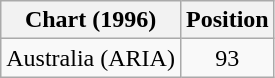<table class="wikitable">
<tr>
<th>Chart (1996)</th>
<th>Position</th>
</tr>
<tr>
<td>Australia (ARIA)</td>
<td align="center">93</td>
</tr>
</table>
